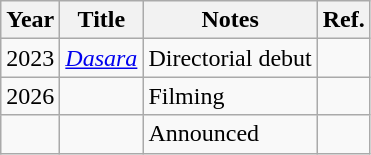<table class="wikitable">
<tr>
<th>Year</th>
<th>Title</th>
<th>Notes</th>
<th>Ref.</th>
</tr>
<tr>
<td>2023</td>
<td><em><a href='#'>Dasara</a></em></td>
<td>Directorial debut</td>
<td></td>
</tr>
<tr>
<td>2026</td>
<td></td>
<td>Filming</td>
<td></td>
</tr>
<tr>
<td></td>
<td></td>
<td>Announced</td>
<td></td>
</tr>
</table>
